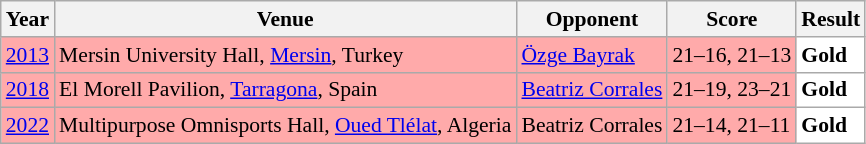<table class="sortable wikitable" style="font-size: 90%">
<tr>
<th>Year</th>
<th>Venue</th>
<th>Opponent</th>
<th>Score</th>
<th>Result</th>
</tr>
<tr style="background:#FFAAAA">
<td align="center"><a href='#'>2013</a></td>
<td align="left">Mersin University Hall, <a href='#'>Mersin</a>, Turkey</td>
<td align="left"> <a href='#'>Özge Bayrak</a></td>
<td align="left">21–16, 21–13</td>
<td style="text-align:left; background:white"> <strong>Gold</strong></td>
</tr>
<tr style="background:#FFAAAA">
<td align="center"><a href='#'>2018</a></td>
<td align="left">El Morell Pavilion, <a href='#'>Tarragona</a>, Spain</td>
<td align="left"> <a href='#'>Beatriz Corrales</a></td>
<td align="left">21–19, 23–21</td>
<td style="text-align:left; background:white"> <strong>Gold</strong></td>
</tr>
<tr style="background:#FFAAAA">
<td align="center"><a href='#'>2022</a></td>
<td align="left">Multipurpose Omnisports Hall, <a href='#'>Oued Tlélat</a>, Algeria</td>
<td align="left"> Beatriz Corrales</td>
<td align="left">21–14, 21–11</td>
<td style="text-align:left; background:white"> <strong>Gold</strong></td>
</tr>
</table>
